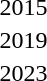<table>
<tr>
<td>2015<br></td>
<td></td>
<td></td>
<td></td>
</tr>
<tr>
<td>2019<br></td>
<td></td>
<td></td>
<td></td>
</tr>
<tr>
<td>2023<br></td>
<td></td>
<td></td>
<td></td>
</tr>
</table>
